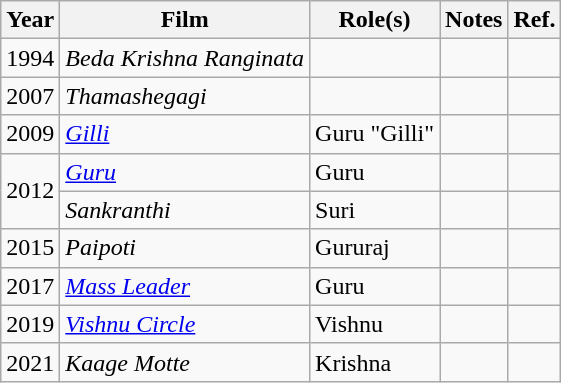<table class="wikitable sortable">
<tr>
<th>Year</th>
<th>Film</th>
<th>Role(s)</th>
<th>Notes</th>
<th>Ref.</th>
</tr>
<tr>
<td>1994</td>
<td><em>Beda Krishna Ranginata</em></td>
<td></td>
<td></td>
<td></td>
</tr>
<tr>
<td>2007</td>
<td><em>Thamashegagi</em></td>
<td></td>
<td></td>
<td></td>
</tr>
<tr>
<td>2009</td>
<td><em><a href='#'>Gilli</a></em></td>
<td>Guru "Gilli"</td>
<td></td>
<td></td>
</tr>
<tr>
<td rowspan="2">2012</td>
<td><em><a href='#'>Guru</a></em></td>
<td>Guru</td>
<td></td>
<td></td>
</tr>
<tr>
<td><em>Sankranthi</em></td>
<td>Suri</td>
<td></td>
<td></td>
</tr>
<tr>
<td>2015</td>
<td><em>Paipoti</em></td>
<td>Gururaj</td>
<td></td>
<td></td>
</tr>
<tr>
<td>2017</td>
<td><em><a href='#'>Mass Leader</a></em></td>
<td>Guru</td>
<td></td>
<td></td>
</tr>
<tr>
<td>2019</td>
<td><em><a href='#'>Vishnu Circle</a></em></td>
<td>Vishnu</td>
<td></td>
<td></td>
</tr>
<tr>
<td>2021</td>
<td><em>Kaage Motte</em></td>
<td>Krishna</td>
<td></td>
<td></td>
</tr>
</table>
